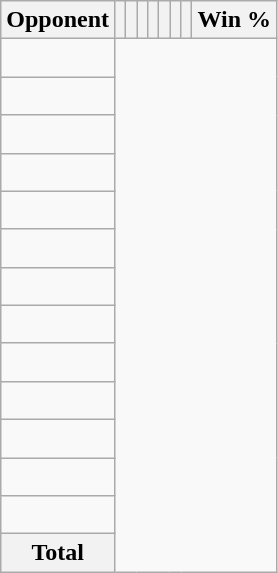<table class="wikitable sortable collapsible collapsed" style="text-align: center;">
<tr>
<th>Opponent</th>
<th></th>
<th></th>
<th></th>
<th></th>
<th></th>
<th></th>
<th></th>
<th>Win %</th>
</tr>
<tr>
<td align="left"><br></td>
</tr>
<tr>
<td align="left"><br></td>
</tr>
<tr>
<td align="left"><br></td>
</tr>
<tr>
<td align="left"><br></td>
</tr>
<tr>
<td align="left"><br></td>
</tr>
<tr>
<td align="left"><br></td>
</tr>
<tr>
<td align="left"><br></td>
</tr>
<tr>
<td align="left"><br></td>
</tr>
<tr>
<td align="left"><br></td>
</tr>
<tr>
<td align="left"><br></td>
</tr>
<tr>
<td align="left"><br></td>
</tr>
<tr>
<td align="left"><br></td>
</tr>
<tr>
<td align="left"><br></td>
</tr>
<tr class="sortbottom">
<th>Total<br></th>
</tr>
</table>
